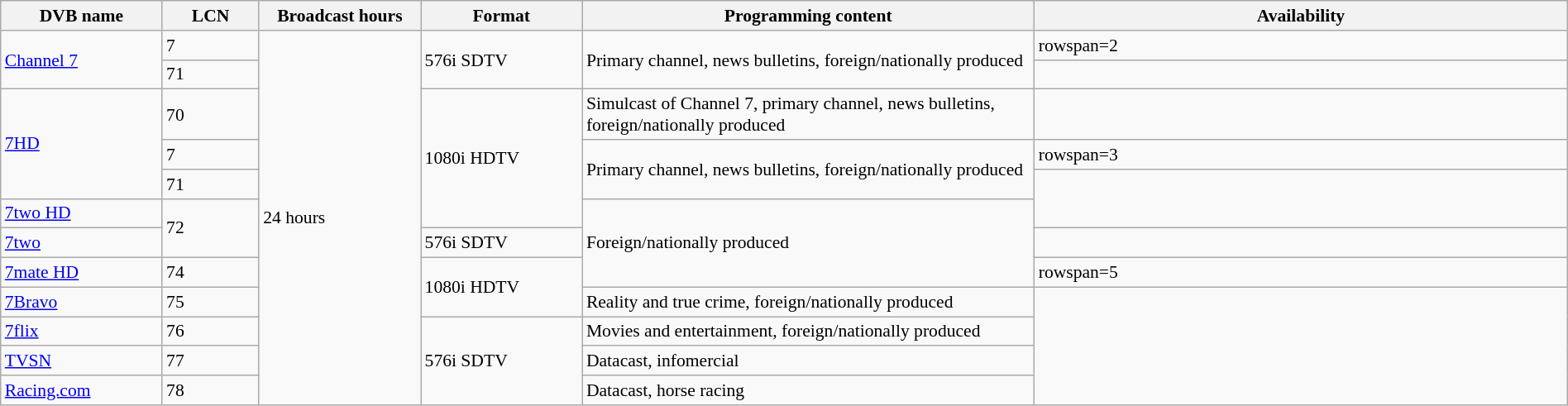<table class="wikitable" style="font-size:90%; width:100%;">
<tr>
<th width="10%">DVB name</th>
<th width="6%">LCN</th>
<th width="10%">Broadcast hours</th>
<th width="10%">Format</th>
<th width="28%">Programming content</th>
<th width="33%">Availability</th>
</tr>
<tr>
<td rowspan=2><a href='#'>Channel 7</a></td>
<td>7</td>
<td rowspan=12>24 hours</td>
<td rowspan=2>576i SDTV</td>
<td rowspan=2>Primary channel, news bulletins, foreign/nationally produced </td>
<td>rowspan=2 </td>
</tr>
<tr>
<td>71</td>
</tr>
<tr>
<td rowspan=3><a href='#'>7HD</a></td>
<td>70</td>
<td rowspan=4>1080i HDTV<br></td>
<td>Simulcast of Channel 7, primary channel, news bulletins, foreign/nationally produced </td>
<td></td>
</tr>
<tr>
<td>7</td>
<td rowspan=2>Primary channel, news bulletins, foreign/nationally produced </td>
<td>rowspan=3 </td>
</tr>
<tr>
<td>71</td>
</tr>
<tr>
<td><a href='#'>7two HD</a></td>
<td rowspan=2>72</td>
<td rowspan=3>Foreign/nationally produced</td>
</tr>
<tr>
<td><a href='#'>7two</a></td>
<td>576i SDTV</td>
<td></td>
</tr>
<tr>
<td><a href='#'>7mate HD</a></td>
<td>74</td>
<td rowspan=2>1080i HDTV<br></td>
<td>rowspan=5 </td>
</tr>
<tr>
<td><a href='#'>7Bravo</a></td>
<td>75</td>
<td>Reality and true crime, foreign/nationally produced </td>
</tr>
<tr>
<td><a href='#'>7flix</a></td>
<td>76</td>
<td rowspan=3>576i SDTV<br></td>
<td>Movies and entertainment, foreign/nationally produced </td>
</tr>
<tr>
<td><a href='#'>TVSN</a></td>
<td>77</td>
<td>Datacast, infomercial </td>
</tr>
<tr>
<td><a href='#'>Racing.com</a></td>
<td>78</td>
<td>Datacast, horse racing </td>
</tr>
</table>
